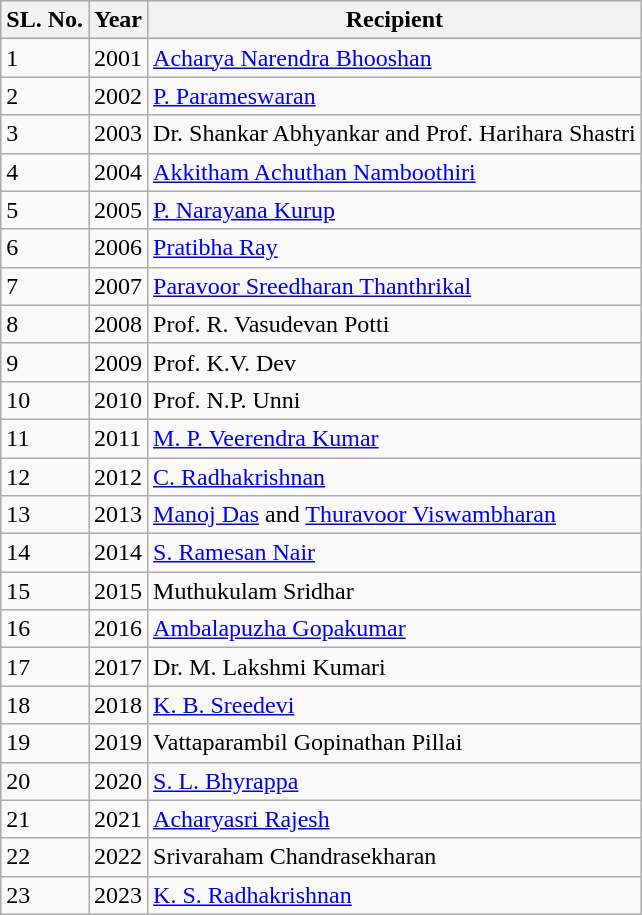<table class="wikitable sortable">
<tr>
<th>SL. No.</th>
<th>Year</th>
<th>Recipient</th>
</tr>
<tr>
<td>1</td>
<td>2001</td>
<td><a href='#'>Acharya Narendra Bhooshan</a></td>
</tr>
<tr>
<td>2</td>
<td>2002</td>
<td><a href='#'>P. Parameswaran</a></td>
</tr>
<tr>
<td>3</td>
<td>2003</td>
<td>Dr. Shankar Abhyankar and Prof. Harihara Shastri</td>
</tr>
<tr>
<td>4</td>
<td>2004</td>
<td><a href='#'>Akkitham Achuthan Namboothiri</a></td>
</tr>
<tr>
<td>5</td>
<td>2005</td>
<td><a href='#'>P. Narayana Kurup</a></td>
</tr>
<tr>
<td>6</td>
<td>2006</td>
<td><a href='#'>Pratibha Ray</a></td>
</tr>
<tr>
<td>7</td>
<td>2007</td>
<td><a href='#'>Paravoor Sreedharan Thanthrikal</a></td>
</tr>
<tr>
<td>8</td>
<td>2008</td>
<td>Prof. R. Vasudevan Potti</td>
</tr>
<tr>
<td>9</td>
<td>2009</td>
<td>Prof. K.V. Dev</td>
</tr>
<tr>
<td>10</td>
<td>2010</td>
<td>Prof. N.P. Unni</td>
</tr>
<tr>
<td>11</td>
<td>2011</td>
<td><a href='#'>M. P. Veerendra Kumar</a></td>
</tr>
<tr>
<td>12</td>
<td>2012</td>
<td><a href='#'>C. Radhakrishnan</a></td>
</tr>
<tr>
<td>13</td>
<td>2013</td>
<td><a href='#'>Manoj Das</a> and <a href='#'>Thuravoor Viswambharan</a></td>
</tr>
<tr>
<td>14</td>
<td>2014</td>
<td><a href='#'>S. Ramesan Nair</a></td>
</tr>
<tr>
<td>15</td>
<td>2015</td>
<td>Muthukulam Sridhar</td>
</tr>
<tr>
<td>16</td>
<td>2016</td>
<td><a href='#'>Ambalapuzha Gopakumar</a></td>
</tr>
<tr>
<td>17</td>
<td>2017</td>
<td>Dr. M. Lakshmi Kumari</td>
</tr>
<tr>
<td>18</td>
<td>2018</td>
<td><a href='#'>K. B. Sreedevi</a></td>
</tr>
<tr>
<td>19</td>
<td>2019</td>
<td>Vattaparambil Gopinathan Pillai</td>
</tr>
<tr>
<td>20</td>
<td>2020</td>
<td><a href='#'>S. L. Bhyrappa</a></td>
</tr>
<tr>
<td>21</td>
<td>2021</td>
<td><a href='#'>Acharyasri Rajesh</a></td>
</tr>
<tr>
<td>22</td>
<td>2022</td>
<td>Srivaraham Chandrasekharan</td>
</tr>
<tr>
<td>23</td>
<td>2023</td>
<td><a href='#'>K. S. Radhakrishnan</a></td>
</tr>
</table>
